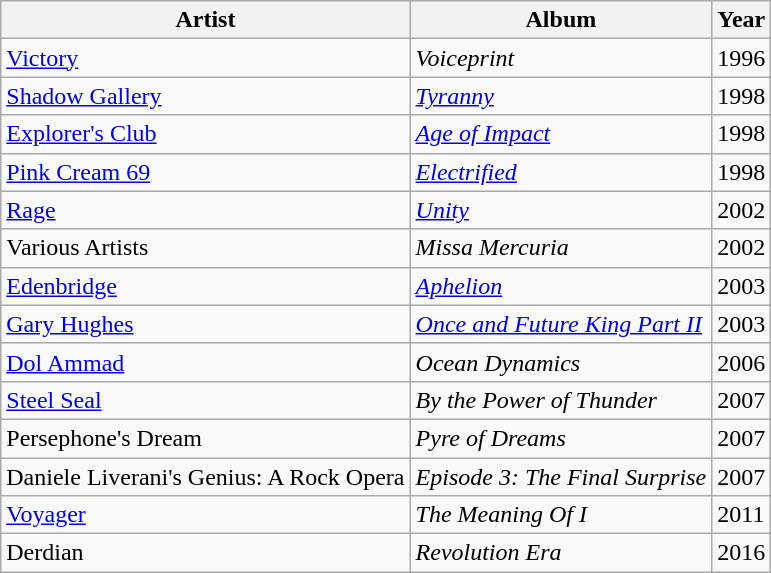<table class="wikitable">
<tr>
<th>Artist</th>
<th>Album</th>
<th>Year</th>
</tr>
<tr>
<td><a href='#'>Victory</a></td>
<td><em>Voiceprint</em></td>
<td>1996</td>
</tr>
<tr>
<td><a href='#'>Shadow Gallery</a></td>
<td><em><a href='#'>Tyranny</a></em></td>
<td>1998</td>
</tr>
<tr>
<td><a href='#'>Explorer's Club</a></td>
<td><em><a href='#'>Age of Impact</a></em></td>
<td>1998</td>
</tr>
<tr>
<td><a href='#'>Pink Cream 69</a></td>
<td><em><a href='#'>Electrified</a></em></td>
<td>1998</td>
</tr>
<tr>
<td><a href='#'>Rage</a></td>
<td><em><a href='#'>Unity</a></em></td>
<td>2002</td>
</tr>
<tr>
<td>Various Artists</td>
<td><em>Missa Mercuria</em></td>
<td>2002</td>
</tr>
<tr>
<td><a href='#'>Edenbridge</a></td>
<td><em><a href='#'>Aphelion</a></em></td>
<td>2003</td>
</tr>
<tr>
<td><a href='#'>Gary Hughes</a></td>
<td><em><a href='#'>Once and Future King Part II</a></em></td>
<td>2003</td>
</tr>
<tr>
<td><a href='#'>Dol Ammad</a></td>
<td><em>Ocean Dynamics</em></td>
<td>2006</td>
</tr>
<tr>
<td><a href='#'>Steel Seal</a></td>
<td><em>By the Power of Thunder</em></td>
<td>2007</td>
</tr>
<tr>
<td>Persephone's Dream</td>
<td><em>Pyre of Dreams</em></td>
<td>2007</td>
</tr>
<tr>
<td>Daniele Liverani's Genius: A Rock Opera</td>
<td><em>Episode 3: The Final Surprise</em></td>
<td>2007</td>
</tr>
<tr>
<td><a href='#'>Voyager</a></td>
<td><em>The Meaning Of I</em></td>
<td>2011</td>
</tr>
<tr>
<td>Derdian</td>
<td><em>Revolution Era</em></td>
<td>2016</td>
</tr>
</table>
